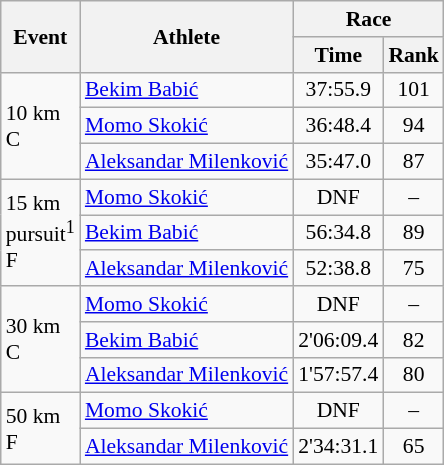<table class="wikitable" border="1" style="font-size:90%">
<tr>
<th rowspan=2>Event</th>
<th rowspan=2>Athlete</th>
<th colspan=2>Race</th>
</tr>
<tr>
<th>Time</th>
<th>Rank</th>
</tr>
<tr>
<td rowspan=3>10 km <br> C</td>
<td><a href='#'>Bekim Babić</a></td>
<td align=center>37:55.9</td>
<td align=center>101</td>
</tr>
<tr>
<td><a href='#'>Momo Skokić</a></td>
<td align=center>36:48.4</td>
<td align=center>94</td>
</tr>
<tr>
<td><a href='#'>Aleksandar Milenković</a></td>
<td align=center>35:47.0</td>
<td align=center>87</td>
</tr>
<tr>
<td rowspan=3>15 km <br> pursuit<sup>1</sup> <br> F</td>
<td><a href='#'>Momo Skokić</a></td>
<td align=center>DNF</td>
<td align=center>–</td>
</tr>
<tr>
<td><a href='#'>Bekim Babić</a></td>
<td align=center>56:34.8</td>
<td align=center>89</td>
</tr>
<tr>
<td><a href='#'>Aleksandar Milenković</a></td>
<td align=center>52:38.8</td>
<td align=center>75</td>
</tr>
<tr>
<td rowspan=3>30 km <br> C</td>
<td><a href='#'>Momo Skokić</a></td>
<td align=center>DNF</td>
<td align=center>–</td>
</tr>
<tr>
<td><a href='#'>Bekim Babić</a></td>
<td align=center>2'06:09.4</td>
<td align=center>82</td>
</tr>
<tr>
<td><a href='#'>Aleksandar Milenković</a></td>
<td align=center>1'57:57.4</td>
<td align=center>80</td>
</tr>
<tr>
<td rowspan=2>50 km <br> F</td>
<td><a href='#'>Momo Skokić</a></td>
<td align=center>DNF</td>
<td align=center>–</td>
</tr>
<tr>
<td><a href='#'>Aleksandar Milenković</a></td>
<td align=center>2'34:31.1</td>
<td align=center>65</td>
</tr>
</table>
